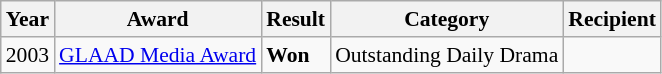<table class="wikitable" style="font-size: 90%;">
<tr>
<th>Year</th>
<th>Award</th>
<th>Result</th>
<th>Category</th>
<th>Recipient</th>
</tr>
<tr>
<td>2003</td>
<td><a href='#'>GLAAD Media Award</a></td>
<td><strong>Won</strong></td>
<td>Outstanding Daily Drama</td>
<td></td>
</tr>
</table>
